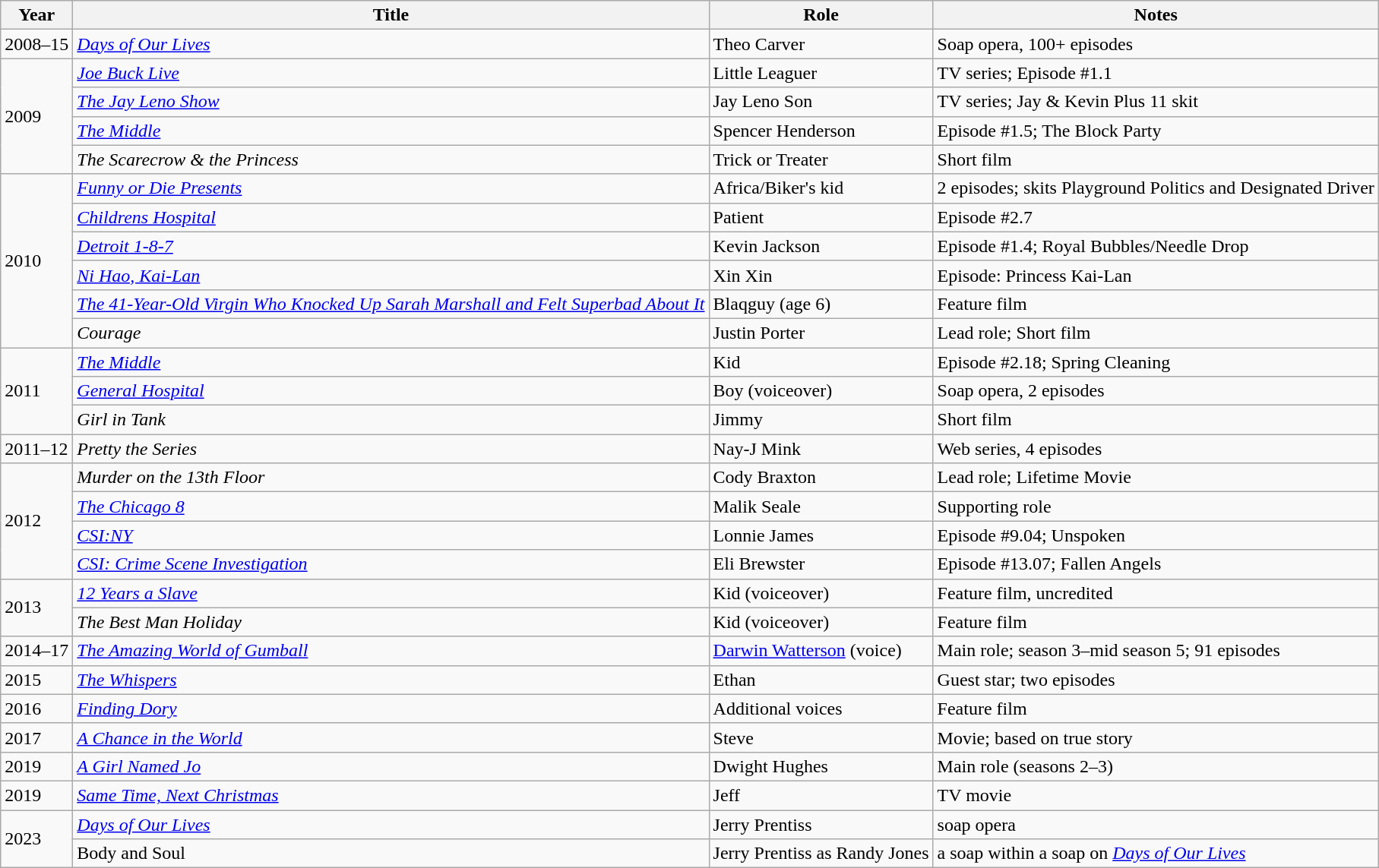<table class="wikitable">
<tr>
<th>Year</th>
<th>Title</th>
<th>Role</th>
<th>Notes</th>
</tr>
<tr>
<td>2008–15</td>
<td><em><a href='#'>Days of Our Lives</a></em></td>
<td>Theo Carver</td>
<td>Soap opera, 100+ episodes</td>
</tr>
<tr>
<td rowspan=4>2009</td>
<td><em><a href='#'>Joe Buck Live</a></em></td>
<td>Little Leaguer</td>
<td>TV series; Episode #1.1</td>
</tr>
<tr>
<td><em><a href='#'>The Jay Leno Show</a></em></td>
<td>Jay Leno Son</td>
<td>TV series; Jay & Kevin Plus 11 skit</td>
</tr>
<tr>
<td><em><a href='#'>The Middle</a></em></td>
<td>Spencer Henderson</td>
<td>Episode #1.5; The Block Party</td>
</tr>
<tr>
<td><em>The Scarecrow & the Princess</em></td>
<td>Trick or Treater</td>
<td>Short film</td>
</tr>
<tr>
<td rowspan=6>2010</td>
<td><em><a href='#'>Funny or Die Presents</a></em></td>
<td>Africa/Biker's kid</td>
<td>2 episodes; skits Playground Politics and Designated Driver</td>
</tr>
<tr>
<td><em><a href='#'>Childrens Hospital</a></em></td>
<td>Patient</td>
<td>Episode #2.7</td>
</tr>
<tr>
<td><em><a href='#'>Detroit 1-8-7</a></em></td>
<td>Kevin Jackson</td>
<td>Episode #1.4; Royal Bubbles/Needle Drop</td>
</tr>
<tr>
<td><em><a href='#'>Ni Hao, Kai-Lan</a></em></td>
<td>Xin Xin</td>
<td>Episode: Princess Kai-Lan</td>
</tr>
<tr>
<td><em><a href='#'>The 41-Year-Old Virgin Who Knocked Up Sarah Marshall and Felt Superbad About It</a></em></td>
<td>Blaqguy (age 6)</td>
<td>Feature film</td>
</tr>
<tr>
<td><em>Courage</em></td>
<td>Justin Porter</td>
<td>Lead role; Short film</td>
</tr>
<tr>
<td rowspan=3>2011</td>
<td><em><a href='#'>The Middle</a></em></td>
<td>Kid</td>
<td>Episode #2.18; Spring Cleaning</td>
</tr>
<tr>
<td><em><a href='#'>General Hospital</a></em></td>
<td>Boy (voiceover)</td>
<td>Soap opera, 2 episodes</td>
</tr>
<tr>
<td><em>Girl in Tank</em></td>
<td>Jimmy</td>
<td>Short film</td>
</tr>
<tr>
<td rowspan=1>2011–12</td>
<td><em>Pretty the Series</em></td>
<td>Nay-J Mink</td>
<td>Web series, 4 episodes</td>
</tr>
<tr>
<td rowspan=4>2012</td>
<td><em>Murder on the 13th Floor</em></td>
<td>Cody Braxton</td>
<td>Lead role; Lifetime Movie</td>
</tr>
<tr>
<td><em><a href='#'>The Chicago 8</a></em></td>
<td>Malik Seale</td>
<td>Supporting role</td>
</tr>
<tr>
<td><em><a href='#'>CSI:NY</a></em></td>
<td>Lonnie James</td>
<td>Episode #9.04; Unspoken</td>
</tr>
<tr>
<td><em><a href='#'>CSI: Crime Scene Investigation</a></em></td>
<td>Eli Brewster</td>
<td>Episode #13.07; Fallen Angels</td>
</tr>
<tr>
<td rowspan=2>2013</td>
<td><em><a href='#'>12 Years a Slave</a></em></td>
<td>Kid (voiceover)</td>
<td>Feature film, uncredited</td>
</tr>
<tr>
<td><em>The Best Man Holiday</em></td>
<td>Kid (voiceover)</td>
<td>Feature film</td>
</tr>
<tr>
<td rowspan=1>2014–17</td>
<td><em><a href='#'>The Amazing World of Gumball</a></em></td>
<td><a href='#'>Darwin Watterson</a> (voice)</td>
<td>Main role; season 3–mid season 5; 91 episodes</td>
</tr>
<tr>
<td rowspan=1>2015</td>
<td><em><a href='#'>The Whispers</a></em></td>
<td>Ethan</td>
<td>Guest star; two episodes</td>
</tr>
<tr>
<td rowspan=1>2016</td>
<td><em><a href='#'>Finding Dory</a></em></td>
<td>Additional voices</td>
<td>Feature film</td>
</tr>
<tr>
<td rowspan=1>2017</td>
<td><em><a href='#'>A Chance in the World</a></em></td>
<td>Steve</td>
<td>Movie; based on true story</td>
</tr>
<tr>
<td rowspan=1>2019</td>
<td><em><a href='#'>A Girl Named Jo</a></em></td>
<td>Dwight Hughes</td>
<td>Main role (seasons 2–3)</td>
</tr>
<tr>
<td rowspan=1>2019</td>
<td><em><a href='#'>Same Time, Next Christmas</a></em></td>
<td>Jeff</td>
<td>TV movie</td>
</tr>
<tr>
<td rowspan=2>2023</td>
<td><em><a href='#'>Days of Our Lives</a></em></td>
<td>Jerry Prentiss</td>
<td>soap opera</td>
</tr>
<tr>
<td>Body and Soul</td>
<td>Jerry Prentiss as Randy Jones</td>
<td>a soap within a soap on <em><a href='#'>Days of Our Lives</a></em></td>
</tr>
</table>
